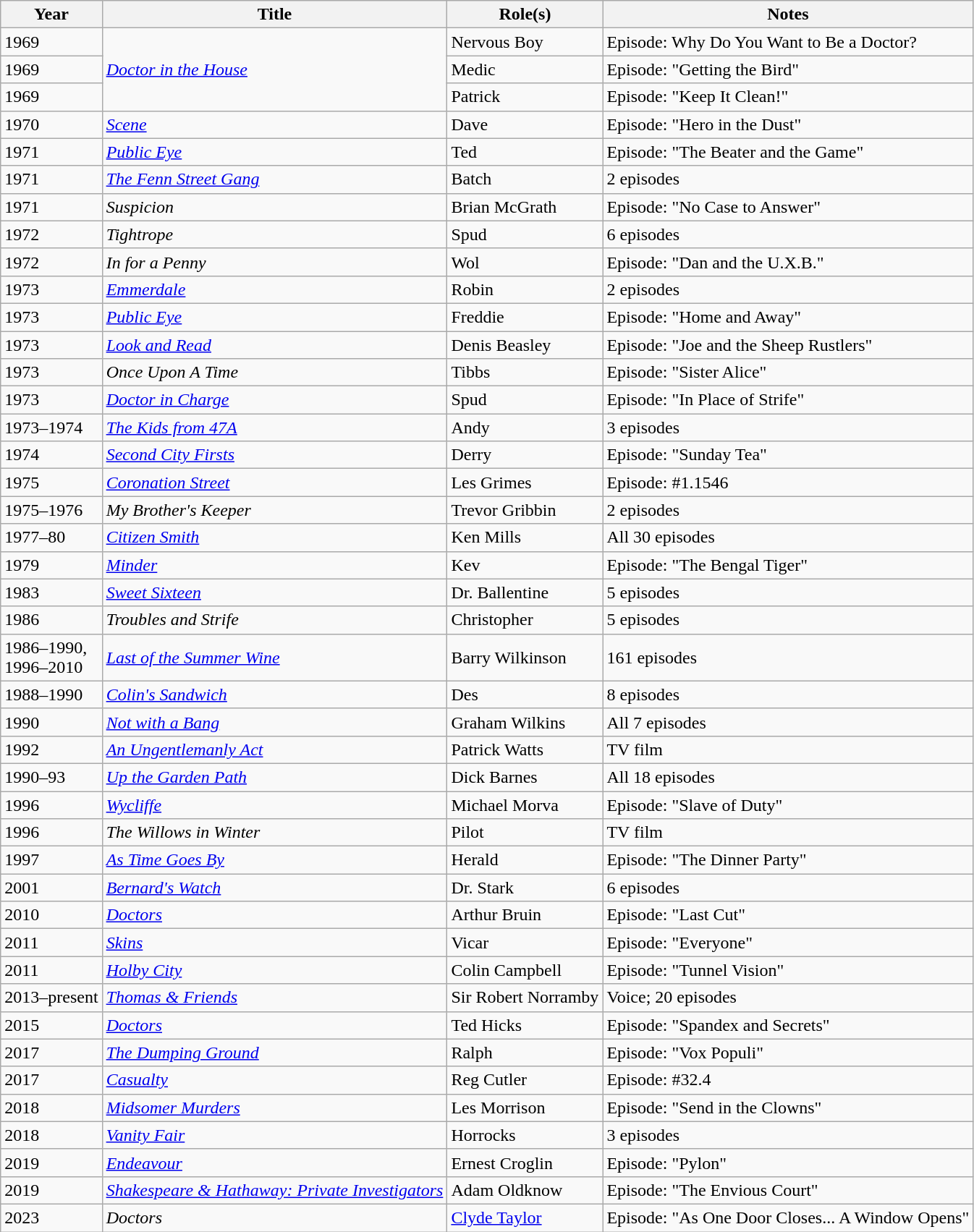<table class="wikitable">
<tr>
<th>Year</th>
<th>Title</th>
<th>Role(s)</th>
<th>Notes</th>
</tr>
<tr>
<td>1969</td>
<td rowspan=3><em><a href='#'>Doctor in the House</a></em></td>
<td>Nervous Boy</td>
<td>Episode: Why Do You Want to Be a Doctor?</td>
</tr>
<tr>
<td>1969</td>
<td>Medic</td>
<td>Episode: "Getting the Bird"</td>
</tr>
<tr>
<td>1969</td>
<td>Patrick</td>
<td>Episode: "Keep It Clean!"</td>
</tr>
<tr>
<td>1970</td>
<td><em><a href='#'>Scene</a></em></td>
<td>Dave</td>
<td>Episode: "Hero in the Dust"</td>
</tr>
<tr>
<td>1971</td>
<td><em><a href='#'>Public Eye</a></em></td>
<td>Ted</td>
<td>Episode: "The Beater and the Game"</td>
</tr>
<tr>
<td>1971</td>
<td><em><a href='#'>The Fenn Street Gang</a></em></td>
<td>Batch</td>
<td>2 episodes</td>
</tr>
<tr>
<td>1971</td>
<td><em>Suspicion</em></td>
<td>Brian McGrath</td>
<td>Episode: "No Case to Answer"</td>
</tr>
<tr>
<td>1972</td>
<td><em>Tightrope</em></td>
<td>Spud</td>
<td>6 episodes</td>
</tr>
<tr>
<td>1972</td>
<td><em>In for a Penny</em></td>
<td>Wol</td>
<td>Episode: "Dan and the U.X.B."</td>
</tr>
<tr>
<td>1973</td>
<td><em><a href='#'>Emmerdale</a></em></td>
<td>Robin</td>
<td>2 episodes</td>
</tr>
<tr>
<td>1973</td>
<td><em><a href='#'>Public Eye</a></em></td>
<td>Freddie</td>
<td>Episode: "Home and Away"</td>
</tr>
<tr>
<td>1973</td>
<td><em><a href='#'>Look and Read</a></em></td>
<td>Denis Beasley</td>
<td>Episode: "Joe and the Sheep Rustlers"</td>
</tr>
<tr>
<td>1973</td>
<td><em>Once Upon A Time</em></td>
<td>Tibbs</td>
<td>Episode: "Sister Alice"</td>
</tr>
<tr>
<td>1973</td>
<td><em><a href='#'>Doctor in Charge</a></em></td>
<td>Spud</td>
<td>Episode: "In Place of Strife"</td>
</tr>
<tr>
<td>1973–1974</td>
<td><em><a href='#'>The Kids from 47A</a></em></td>
<td>Andy</td>
<td>3 episodes</td>
</tr>
<tr>
<td>1974</td>
<td><em><a href='#'>Second City Firsts</a></em></td>
<td>Derry</td>
<td>Episode: "Sunday Tea"</td>
</tr>
<tr>
<td>1975</td>
<td><em><a href='#'>Coronation Street</a></em></td>
<td>Les Grimes</td>
<td>Episode: #1.1546</td>
</tr>
<tr>
<td>1975–1976</td>
<td><em>My Brother's Keeper</em></td>
<td>Trevor Gribbin</td>
<td>2 episodes</td>
</tr>
<tr>
<td>1977–80</td>
<td><em><a href='#'>Citizen Smith</a></em></td>
<td>Ken Mills</td>
<td>All 30 episodes</td>
</tr>
<tr>
<td>1979</td>
<td><em><a href='#'>Minder</a></em></td>
<td>Kev</td>
<td>Episode: "The Bengal Tiger"</td>
</tr>
<tr>
<td>1983</td>
<td><em><a href='#'>Sweet Sixteen</a></em></td>
<td>Dr. Ballentine</td>
<td>5 episodes</td>
</tr>
<tr>
<td>1986</td>
<td><em>Troubles and Strife</em></td>
<td>Christopher</td>
<td>5 episodes</td>
</tr>
<tr>
<td>1986–1990, <br> 1996–2010</td>
<td><em><a href='#'>Last of the Summer Wine</a></em></td>
<td>Barry Wilkinson</td>
<td>161 episodes</td>
</tr>
<tr>
<td>1988–1990</td>
<td><em><a href='#'>Colin's Sandwich</a></em></td>
<td>Des</td>
<td>8 episodes</td>
</tr>
<tr>
<td>1990</td>
<td><em><a href='#'>Not with a Bang</a></em></td>
<td>Graham Wilkins</td>
<td>All 7 episodes</td>
</tr>
<tr>
<td>1992</td>
<td><em><a href='#'>An Ungentlemanly Act</a></em></td>
<td>Patrick Watts</td>
<td>TV film</td>
</tr>
<tr>
<td>1990–93</td>
<td><em><a href='#'>Up the Garden Path</a></em></td>
<td>Dick Barnes</td>
<td>All 18 episodes</td>
</tr>
<tr>
<td>1996</td>
<td><em><a href='#'>Wycliffe</a></em></td>
<td>Michael Morva</td>
<td>Episode: "Slave of Duty"</td>
</tr>
<tr>
<td>1996</td>
<td><em>The Willows in Winter</em></td>
<td>Pilot</td>
<td>TV film</td>
</tr>
<tr>
<td>1997</td>
<td><em><a href='#'>As Time Goes By</a></em></td>
<td>Herald</td>
<td>Episode: "The Dinner Party"</td>
</tr>
<tr>
<td>2001</td>
<td><em><a href='#'>Bernard's Watch</a></em></td>
<td>Dr. Stark</td>
<td>6 episodes</td>
</tr>
<tr>
<td>2010</td>
<td><em><a href='#'>Doctors</a></em></td>
<td>Arthur Bruin</td>
<td>Episode: "Last Cut"</td>
</tr>
<tr>
<td>2011</td>
<td><em><a href='#'>Skins</a></em></td>
<td>Vicar</td>
<td>Episode: "Everyone"</td>
</tr>
<tr>
<td>2011</td>
<td><em><a href='#'>Holby City</a></em></td>
<td>Colin Campbell</td>
<td>Episode: "Tunnel Vision"</td>
</tr>
<tr>
<td>2013–present</td>
<td><em><a href='#'>Thomas & Friends</a></em></td>
<td>Sir Robert Norramby</td>
<td>Voice; 20 episodes</td>
</tr>
<tr>
<td>2015</td>
<td><em><a href='#'>Doctors</a></em></td>
<td>Ted Hicks</td>
<td>Episode: "Spandex and Secrets"</td>
</tr>
<tr>
<td>2017</td>
<td><em><a href='#'>The Dumping Ground</a></em></td>
<td>Ralph</td>
<td>Episode: "Vox Populi"</td>
</tr>
<tr>
<td>2017</td>
<td><em><a href='#'>Casualty</a></em></td>
<td>Reg Cutler</td>
<td>Episode: #32.4</td>
</tr>
<tr>
<td>2018</td>
<td><em><a href='#'>Midsomer Murders</a></em></td>
<td>Les Morrison</td>
<td>Episode: "Send in the Clowns"</td>
</tr>
<tr>
<td>2018</td>
<td><em><a href='#'>Vanity Fair</a></em></td>
<td>Horrocks</td>
<td>3 episodes</td>
</tr>
<tr>
<td>2019</td>
<td><em><a href='#'>Endeavour</a></em></td>
<td>Ernest Croglin</td>
<td>Episode: "Pylon"</td>
</tr>
<tr>
<td>2019</td>
<td><em><a href='#'>Shakespeare & Hathaway: Private Investigators</a></em></td>
<td>Adam Oldknow</td>
<td>Episode: "The Envious Court"</td>
</tr>
<tr>
<td>2023</td>
<td><em>Doctors</em></td>
<td><a href='#'>Clyde Taylor</a></td>
<td>Episode: "As One Door Closes... A Window Opens"</td>
</tr>
</table>
